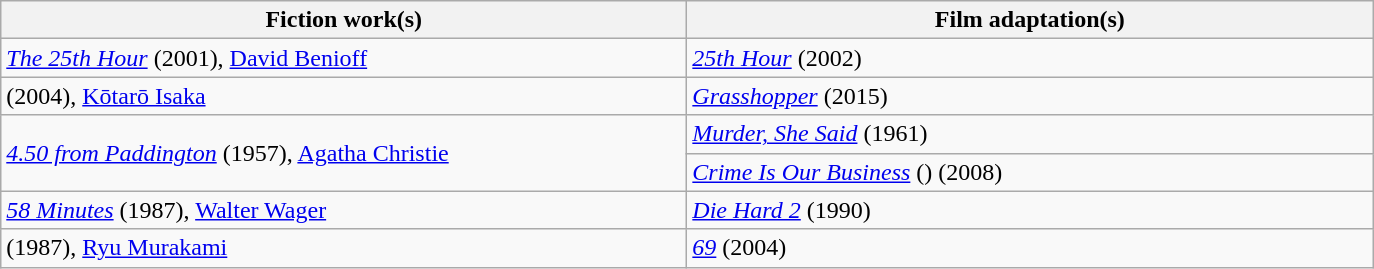<table class="wikitable">
<tr>
<th style="width:450px;">Fiction work(s)</th>
<th style="width:450px;">Film adaptation(s)</th>
</tr>
<tr>
<td><em><a href='#'>The 25th Hour</a></em> (2001), <a href='#'>David Benioff</a></td>
<td><em><a href='#'>25th Hour</a></em> (2002)</td>
</tr>
<tr>
<td> (2004), <a href='#'>Kōtarō Isaka</a></td>
<td><em><a href='#'>Grasshopper</a></em> (2015)</td>
</tr>
<tr>
<td rowspan="2"><em><a href='#'>4.50 from Paddington</a></em> (1957), <a href='#'>Agatha Christie</a></td>
<td><em><a href='#'>Murder, She Said</a></em> (1961)</td>
</tr>
<tr>
<td><em><a href='#'>Crime Is Our Business</a></em> () (2008)</td>
</tr>
<tr>
<td><em><a href='#'>58 Minutes</a></em> (1987), <a href='#'>Walter Wager</a></td>
<td><em><a href='#'>Die Hard 2</a></em> (1990)</td>
</tr>
<tr>
<td> (1987), <a href='#'>Ryu Murakami</a></td>
<td><em><a href='#'>69</a></em> (2004)</td>
</tr>
</table>
